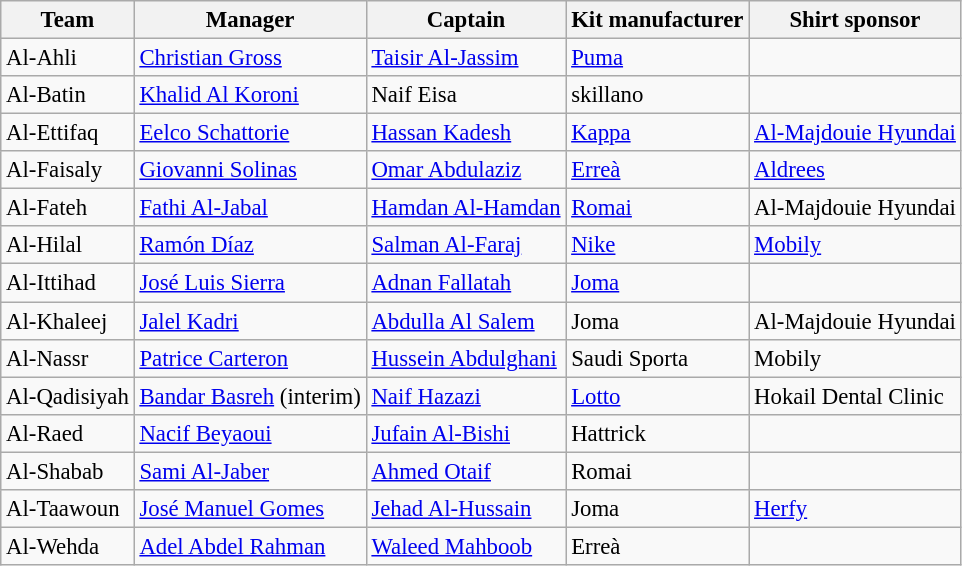<table class="wikitable sortable" style="text-align: left; font-size:95%">
<tr>
<th>Team</th>
<th>Manager</th>
<th>Captain</th>
<th>Kit manufacturer</th>
<th>Shirt sponsor</th>
</tr>
<tr>
<td>Al-Ahli</td>
<td> <a href='#'>Christian Gross</a></td>
<td> <a href='#'>Taisir Al-Jassim</a></td>
<td><a href='#'>Puma</a></td>
<td></td>
</tr>
<tr>
<td>Al-Batin</td>
<td> <a href='#'>Khalid Al Koroni</a></td>
<td> Naif Eisa</td>
<td>skillano</td>
<td></td>
</tr>
<tr>
<td>Al-Ettifaq</td>
<td> <a href='#'>Eelco Schattorie</a></td>
<td> <a href='#'>Hassan Kadesh</a></td>
<td><a href='#'>Kappa</a></td>
<td><a href='#'>Al-Majdouie Hyundai</a></td>
</tr>
<tr>
<td>Al-Faisaly</td>
<td> <a href='#'>Giovanni Solinas</a></td>
<td> <a href='#'>Omar Abdulaziz</a></td>
<td><a href='#'>Erreà</a></td>
<td><a href='#'>Aldrees</a></td>
</tr>
<tr>
<td>Al-Fateh</td>
<td> <a href='#'>Fathi Al-Jabal</a></td>
<td> <a href='#'>Hamdan Al-Hamdan</a></td>
<td><a href='#'>Romai</a></td>
<td>Al-Majdouie Hyundai</td>
</tr>
<tr>
<td>Al-Hilal</td>
<td> <a href='#'>Ramón Díaz</a></td>
<td> <a href='#'>Salman Al-Faraj</a></td>
<td><a href='#'>Nike</a></td>
<td><a href='#'>Mobily</a></td>
</tr>
<tr>
<td>Al-Ittihad</td>
<td> <a href='#'>José Luis Sierra</a></td>
<td> <a href='#'>Adnan Fallatah</a></td>
<td><a href='#'>Joma</a></td>
<td></td>
</tr>
<tr>
<td>Al-Khaleej</td>
<td> <a href='#'>Jalel Kadri</a></td>
<td> <a href='#'>Abdulla Al Salem</a></td>
<td>Joma</td>
<td>Al-Majdouie Hyundai</td>
</tr>
<tr>
<td>Al-Nassr</td>
<td> <a href='#'>Patrice Carteron</a></td>
<td> <a href='#'>Hussein Abdulghani</a></td>
<td>Saudi Sporta</td>
<td>Mobily</td>
</tr>
<tr>
<td>Al-Qadisiyah</td>
<td> <a href='#'>Bandar Basreh</a> (interim)</td>
<td> <a href='#'>Naif Hazazi</a></td>
<td><a href='#'>Lotto</a></td>
<td>Hokail Dental Clinic</td>
</tr>
<tr>
<td>Al-Raed</td>
<td> <a href='#'>Nacif Beyaoui</a></td>
<td> <a href='#'>Jufain Al-Bishi</a></td>
<td>Hattrick</td>
<td></td>
</tr>
<tr>
<td>Al-Shabab</td>
<td> <a href='#'>Sami Al-Jaber</a></td>
<td> <a href='#'>Ahmed Otaif</a></td>
<td>Romai</td>
<td></td>
</tr>
<tr>
<td>Al-Taawoun</td>
<td> <a href='#'>José Manuel Gomes</a></td>
<td> <a href='#'>Jehad Al-Hussain</a></td>
<td>Joma</td>
<td><a href='#'>Herfy</a></td>
</tr>
<tr>
<td>Al-Wehda</td>
<td> <a href='#'>Adel Abdel Rahman</a></td>
<td> <a href='#'>Waleed Mahboob</a></td>
<td>Erreà</td>
<td></td>
</tr>
</table>
